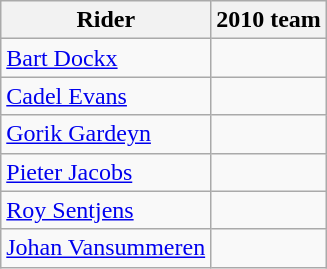<table class="wikitable">
<tr>
<th>Rider</th>
<th>2010 team</th>
</tr>
<tr>
<td><a href='#'>Bart Dockx</a></td>
<td></td>
</tr>
<tr>
<td><a href='#'>Cadel Evans</a></td>
<td></td>
</tr>
<tr>
<td><a href='#'>Gorik Gardeyn</a></td>
<td></td>
</tr>
<tr>
<td><a href='#'>Pieter Jacobs</a></td>
<td></td>
</tr>
<tr>
<td><a href='#'>Roy Sentjens</a></td>
<td></td>
</tr>
<tr>
<td><a href='#'>Johan Vansummeren</a></td>
<td></td>
</tr>
</table>
